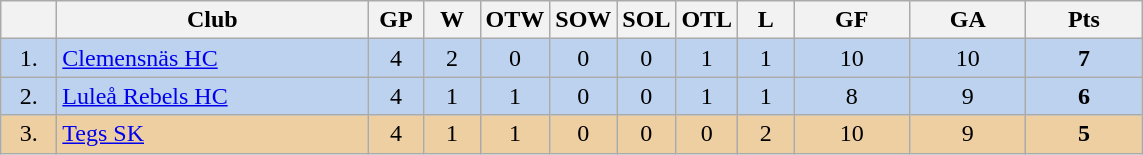<table class="wikitable">
<tr>
<th width="30"></th>
<th width="200">Club</th>
<th width="30">GP</th>
<th width="30">W</th>
<th width="30">OTW</th>
<th width="30">SOW</th>
<th width="30">SOL</th>
<th width="30">OTL</th>
<th width="30">L</th>
<th width="70">GF</th>
<th width="70">GA</th>
<th width="70">Pts</th>
</tr>
<tr bgcolor="#BCD2EE" align="center">
<td>1.</td>
<td align="left"><a href='#'>Clemensnäs HC</a></td>
<td>4</td>
<td>2</td>
<td>0</td>
<td>0</td>
<td>0</td>
<td>1</td>
<td>1</td>
<td>10</td>
<td>10</td>
<td><strong>7</strong></td>
</tr>
<tr bgcolor="#BCD2EE" align="center">
<td>2.</td>
<td align="left"><a href='#'>Luleå Rebels HC</a></td>
<td>4</td>
<td>1</td>
<td>1</td>
<td>0</td>
<td>0</td>
<td>1</td>
<td>1</td>
<td>8</td>
<td>9</td>
<td><strong>6</strong></td>
</tr>
<tr bgcolor="#EECFA1" align="center">
<td>3.</td>
<td align="left"><a href='#'>Tegs SK</a></td>
<td>4</td>
<td>1</td>
<td>1</td>
<td>0</td>
<td>0</td>
<td>0</td>
<td>2</td>
<td>10</td>
<td>9</td>
<td><strong>5</strong></td>
</tr>
</table>
